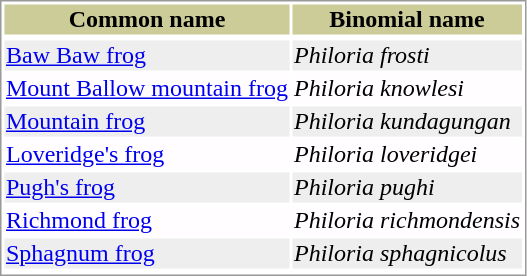<table style="text-align:left; border:1px solid #999999; ">
<tr style="background:#CCCC99; text-align: center; ">
<th>Common name</th>
<th>Binomial name</th>
</tr>
<tr>
</tr>
<tr style="background:#EEEEEE;">
<td><a href='#'>Baw Baw frog</a></td>
<td><em>Philoria frosti</em> </td>
</tr>
<tr style="background:#FFFDFF;">
<td><a href='#'>Mount Ballow mountain frog</a></td>
<td><em>Philoria knowlesi</em> </td>
</tr>
<tr style="background:#EEEEEE;">
<td><a href='#'>Mountain frog</a></td>
<td><em>Philoria kundagungan</em> </td>
</tr>
<tr style="background:#FFFDFF;">
<td><a href='#'>Loveridge's frog</a></td>
<td><em>Philoria loveridgei</em> </td>
</tr>
<tr style="background:#EEEEEE;">
<td><a href='#'>Pugh's frog</a></td>
<td><em>Philoria pughi</em> </td>
</tr>
<tr style="background:#FFFDFF;">
<td><a href='#'>Richmond frog</a></td>
<td><em>Philoria richmondensis</em> </td>
</tr>
<tr style="background:#EEEEEE;">
<td><a href='#'>Sphagnum frog</a></td>
<td><em>Philoria sphagnicolus</em> </td>
</tr>
<tr>
</tr>
</table>
